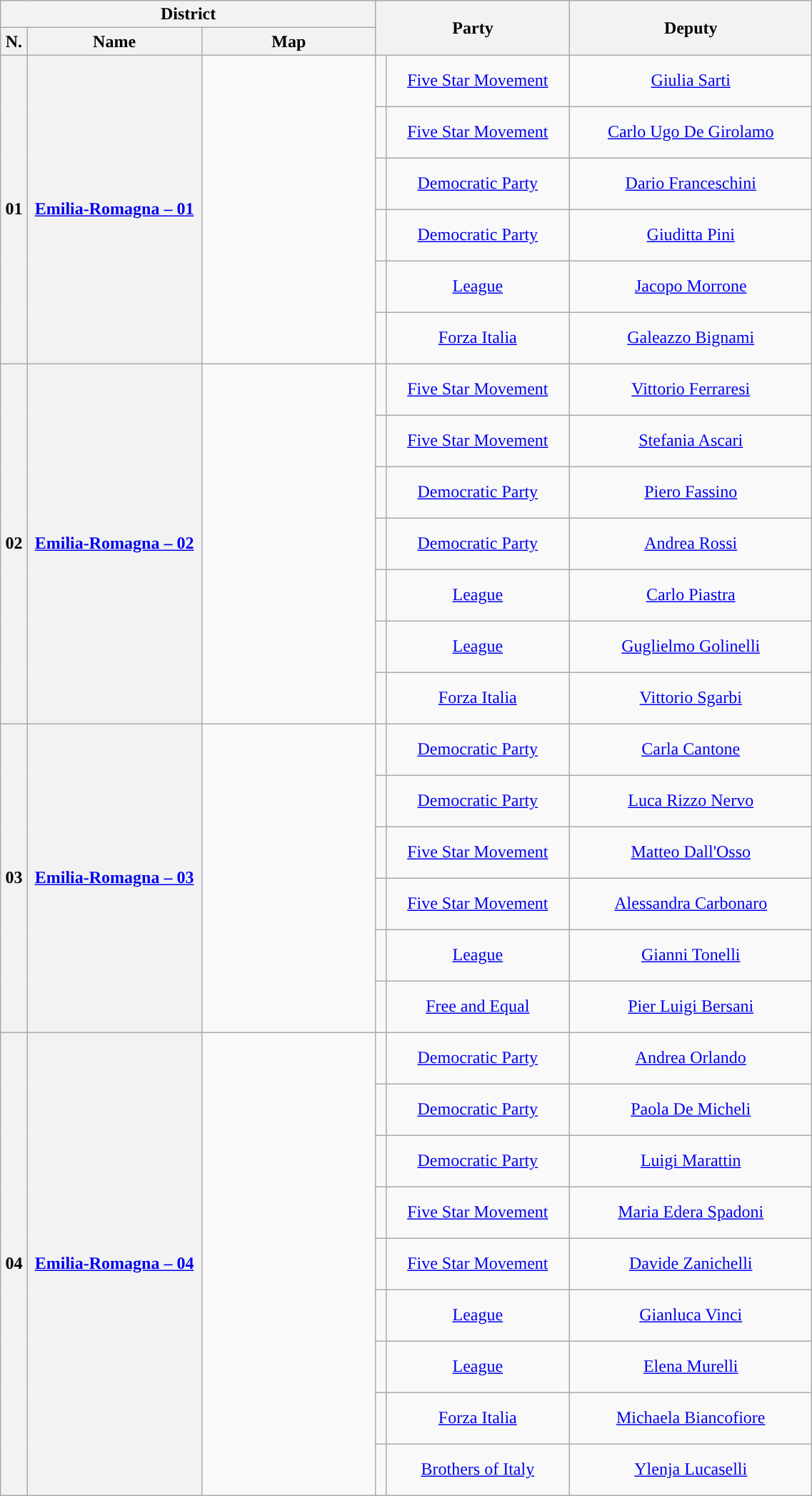<table class="wikitable" style="text-align:center; style="width=60%">
<tr>
<th width=35% colspan="3">District</th>
<th width=20% colspan="2" rowspan="2">Party</th>
<th width=25% rowspan="2">Deputy</th>
</tr>
<tr>
<th width=1%>N.</th>
<th width=18%>Name</th>
<th width=18%>Map</th>
</tr>
<tr style="height:3em;">
<th rowspan="6">01</th>
<th rowspan="6"><a href='#'>Emilia-Romagna – 01</a></th>
<td rowspan="6"></td>
<td style="background:"></td>
<td><a href='#'>Five Star Movement</a></td>
<td><a href='#'>Giulia Sarti</a></td>
</tr>
<tr style="height:3em;">
<td style="background:"></td>
<td><a href='#'>Five Star Movement</a></td>
<td><a href='#'>Carlo Ugo De Girolamo</a></td>
</tr>
<tr style="height:3em;">
<td style="background:"></td>
<td><a href='#'>Democratic Party</a></td>
<td><a href='#'>Dario Franceschini</a></td>
</tr>
<tr style="height:3em;">
<td style="background:"></td>
<td><a href='#'>Democratic Party</a></td>
<td><a href='#'>Giuditta Pini</a></td>
</tr>
<tr style="height:3em;">
<td style="background:"></td>
<td><a href='#'>League</a></td>
<td><a href='#'>Jacopo Morrone</a></td>
</tr>
<tr style="height:3em;">
<td style="background:"></td>
<td><a href='#'>Forza Italia</a></td>
<td><a href='#'>Galeazzo Bignami</a></td>
</tr>
<tr style="height:3em;">
<th rowspan="7">02</th>
<th rowspan="7"><a href='#'>Emilia-Romagna – 02</a></th>
<td rowspan="7"></td>
<td style="background:"></td>
<td><a href='#'>Five Star Movement</a></td>
<td><a href='#'>Vittorio Ferraresi</a></td>
</tr>
<tr style="height:3em;">
<td style="background:"></td>
<td><a href='#'>Five Star Movement</a></td>
<td><a href='#'>Stefania Ascari</a></td>
</tr>
<tr style="height:3em;">
<td style="background:"></td>
<td><a href='#'>Democratic Party</a></td>
<td><a href='#'>Piero Fassino</a></td>
</tr>
<tr style="height:3em;">
<td style="background:"></td>
<td><a href='#'>Democratic Party</a></td>
<td><a href='#'>Andrea Rossi</a></td>
</tr>
<tr style="height:3em;">
<td style="background:"></td>
<td><a href='#'>League</a></td>
<td><a href='#'>Carlo Piastra</a></td>
</tr>
<tr style="height:3em;">
<td style="background:"></td>
<td><a href='#'>League</a></td>
<td><a href='#'>Guglielmo Golinelli</a></td>
</tr>
<tr style="height:3em;">
<td style="background:"></td>
<td><a href='#'>Forza Italia</a></td>
<td><a href='#'>Vittorio Sgarbi</a></td>
</tr>
<tr style="height:3em;">
<th rowspan="6">03</th>
<th rowspan="6"><a href='#'>Emilia-Romagna – 03</a></th>
<td rowspan="6"></td>
<td style="background:"></td>
<td><a href='#'>Democratic Party</a></td>
<td><a href='#'>Carla Cantone</a></td>
</tr>
<tr style="height:3em;">
<td style="background:"></td>
<td><a href='#'>Democratic Party</a></td>
<td><a href='#'>Luca Rizzo Nervo</a></td>
</tr>
<tr style="height:3em;">
<td style="background:"></td>
<td><a href='#'>Five Star Movement</a></td>
<td><a href='#'>Matteo Dall'Osso</a></td>
</tr>
<tr style="height:3em;">
<td style="background:"></td>
<td><a href='#'>Five Star Movement</a></td>
<td><a href='#'>Alessandra Carbonaro</a></td>
</tr>
<tr style="height:3em;">
<td style="background:"></td>
<td><a href='#'>League</a></td>
<td><a href='#'>Gianni Tonelli</a></td>
</tr>
<tr style="height:3em;">
<td style="background:"></td>
<td><a href='#'>Free and Equal</a></td>
<td><a href='#'>Pier Luigi Bersani</a></td>
</tr>
<tr style="height:3em;">
<th rowspan="9">04</th>
<th rowspan="9"><a href='#'>Emilia-Romagna – 04</a></th>
<td rowspan="9"></td>
<td style="background:"></td>
<td><a href='#'>Democratic Party</a></td>
<td><a href='#'>Andrea Orlando</a></td>
</tr>
<tr style="height:3em;">
<td style="background:"></td>
<td><a href='#'>Democratic Party</a></td>
<td><a href='#'>Paola De Micheli</a></td>
</tr>
<tr style="height:3em;">
<td style="background:"></td>
<td><a href='#'>Democratic Party</a></td>
<td><a href='#'>Luigi Marattin</a></td>
</tr>
<tr style="height:3em;">
<td style="background:"></td>
<td><a href='#'>Five Star Movement</a></td>
<td><a href='#'>Maria Edera Spadoni</a></td>
</tr>
<tr style="height:3em;">
<td style="background:"></td>
<td><a href='#'>Five Star Movement</a></td>
<td><a href='#'>Davide Zanichelli</a></td>
</tr>
<tr style="height:3em;">
<td style="background:"></td>
<td><a href='#'>League</a></td>
<td><a href='#'>Gianluca Vinci</a></td>
</tr>
<tr style="height:3em;">
<td style="background:"></td>
<td><a href='#'>League</a></td>
<td><a href='#'>Elena Murelli</a></td>
</tr>
<tr style="height:3em;">
<td style="background:"></td>
<td><a href='#'>Forza Italia</a></td>
<td><a href='#'>Michaela Biancofiore</a></td>
</tr>
<tr style="height:3em;">
<td style="background:"></td>
<td><a href='#'>Brothers of Italy</a></td>
<td><a href='#'>Ylenja Lucaselli</a></td>
</tr>
</table>
